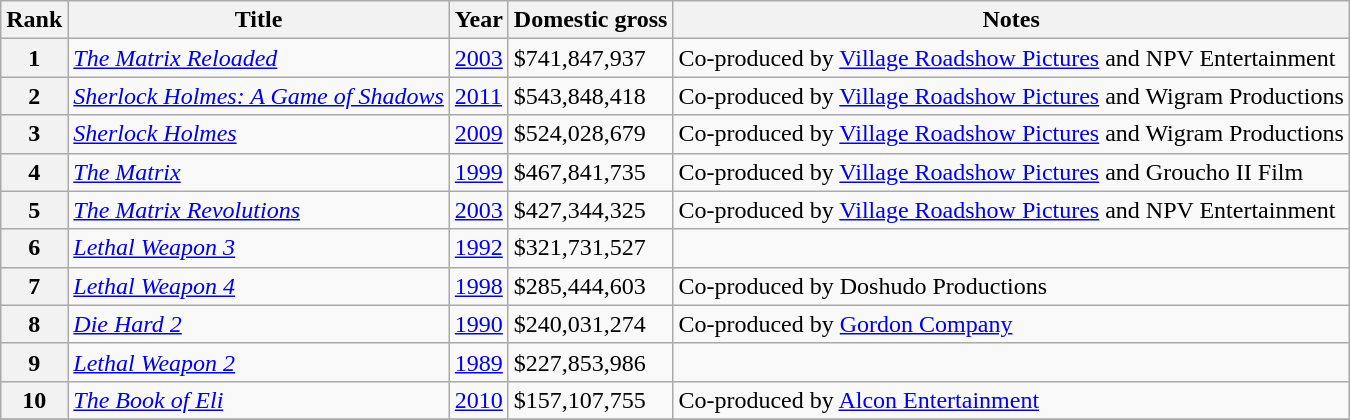<table class="wikitable sortable" style="margin:auto; margin:auto;">
<tr>
<th>Rank</th>
<th>Title</th>
<th>Year</th>
<th>Domestic gross</th>
<th>Notes</th>
</tr>
<tr>
<th>1</th>
<td><em><a href='#'>The Matrix Reloaded</a></em></td>
<td><a href='#'>2003</a></td>
<td>$741,847,937</td>
<td>Co-produced by <a href='#'>Village Roadshow Pictures</a> and NPV Entertainment</td>
</tr>
<tr>
<th>2</th>
<td><em><a href='#'>Sherlock Holmes: A Game of Shadows</a></em></td>
<td><a href='#'>2011</a></td>
<td>$543,848,418</td>
<td>Co-produced by <a href='#'>Village Roadshow Pictures</a> and Wigram Productions</td>
</tr>
<tr>
<th>3</th>
<td><em><a href='#'>Sherlock Holmes</a></em></td>
<td><a href='#'>2009</a></td>
<td>$524,028,679</td>
<td>Co-produced by <a href='#'>Village Roadshow Pictures</a> and Wigram Productions</td>
</tr>
<tr>
<th>4</th>
<td><em><a href='#'>The Matrix</a></em></td>
<td><a href='#'>1999</a></td>
<td>$467,841,735</td>
<td>Co-produced by <a href='#'>Village Roadshow Pictures</a> and Groucho II Film</td>
</tr>
<tr>
<th>5</th>
<td><em><a href='#'>The Matrix Revolutions</a></em></td>
<td><a href='#'>2003</a></td>
<td>$427,344,325</td>
<td>Co-produced by <a href='#'>Village Roadshow Pictures</a> and NPV Entertainment</td>
</tr>
<tr>
<th>6</th>
<td><em><a href='#'>Lethal Weapon 3</a></em></td>
<td><a href='#'>1992</a></td>
<td>$321,731,527</td>
</tr>
<tr>
<th>7</th>
<td><em><a href='#'>Lethal Weapon 4</a></em></td>
<td><a href='#'>1998</a></td>
<td>$285,444,603</td>
<td>Co-produced by Doshudo Productions</td>
</tr>
<tr>
<th>8</th>
<td><em><a href='#'>Die Hard 2</a></em></td>
<td><a href='#'>1990</a></td>
<td>$240,031,274</td>
<td>Co-produced by <a href='#'>Gordon Company</a></td>
</tr>
<tr>
<th>9</th>
<td><em><a href='#'>Lethal Weapon 2</a></em></td>
<td><a href='#'>1989</a></td>
<td>$227,853,986</td>
</tr>
<tr>
<th>10</th>
<td><em><a href='#'>The Book of Eli</a></em></td>
<td><a href='#'>2010</a></td>
<td>$157,107,755</td>
<td>Co-produced by <a href='#'>Alcon Entertainment</a></td>
</tr>
<tr>
</tr>
</table>
